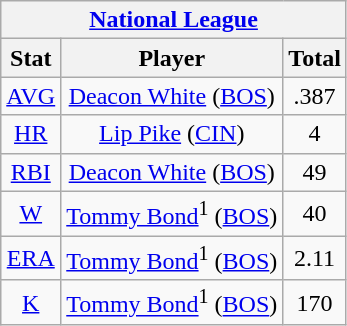<table class="wikitable" style="text-align:center;">
<tr>
<th colspan="3"><a href='#'>National League</a></th>
</tr>
<tr>
<th>Stat</th>
<th>Player</th>
<th>Total</th>
</tr>
<tr>
<td><a href='#'>AVG</a></td>
<td><a href='#'>Deacon White</a> (<a href='#'>BOS</a>)</td>
<td>.387</td>
</tr>
<tr>
<td><a href='#'>HR</a></td>
<td><a href='#'>Lip Pike</a> (<a href='#'>CIN</a>)</td>
<td>4</td>
</tr>
<tr>
<td><a href='#'>RBI</a></td>
<td><a href='#'>Deacon White</a> (<a href='#'>BOS</a>)</td>
<td>49</td>
</tr>
<tr>
<td><a href='#'>W</a></td>
<td><a href='#'>Tommy Bond</a><sup>1</sup> (<a href='#'>BOS</a>)</td>
<td>40</td>
</tr>
<tr>
<td><a href='#'>ERA</a></td>
<td><a href='#'>Tommy Bond</a><sup>1</sup> (<a href='#'>BOS</a>)</td>
<td>2.11</td>
</tr>
<tr>
<td><a href='#'>K</a></td>
<td><a href='#'>Tommy Bond</a><sup>1</sup> (<a href='#'>BOS</a>)</td>
<td>170</td>
</tr>
</table>
